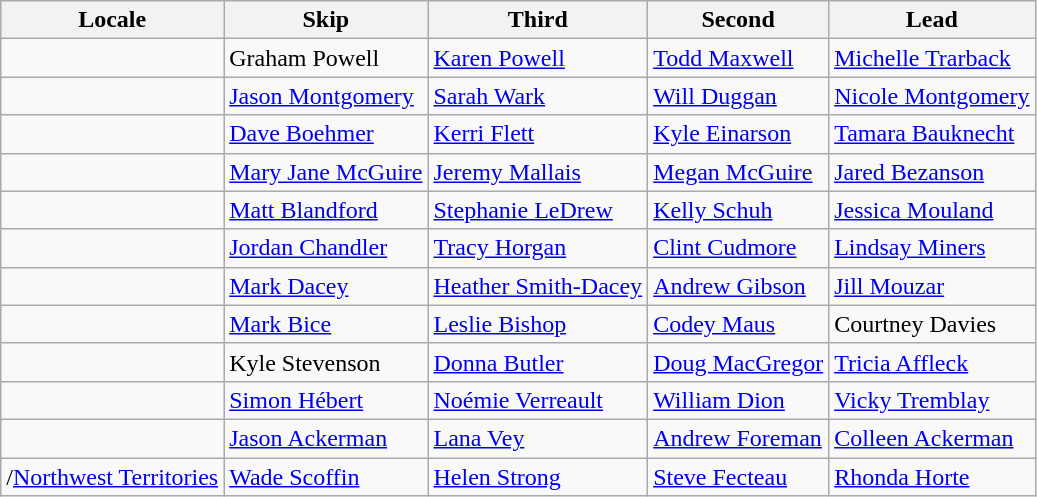<table class="wikitable">
<tr>
<th>Locale</th>
<th>Skip</th>
<th>Third</th>
<th>Second</th>
<th>Lead</th>
</tr>
<tr>
<td></td>
<td>Graham Powell</td>
<td><a href='#'>Karen Powell</a></td>
<td><a href='#'>Todd Maxwell</a></td>
<td><a href='#'>Michelle Trarback</a></td>
</tr>
<tr>
<td></td>
<td><a href='#'>Jason Montgomery</a></td>
<td><a href='#'>Sarah Wark</a></td>
<td><a href='#'>Will Duggan</a></td>
<td><a href='#'>Nicole Montgomery</a></td>
</tr>
<tr>
<td></td>
<td><a href='#'>Dave Boehmer</a></td>
<td><a href='#'>Kerri Flett</a></td>
<td><a href='#'>Kyle Einarson</a></td>
<td><a href='#'>Tamara Bauknecht</a></td>
</tr>
<tr>
<td></td>
<td><a href='#'>Mary Jane McGuire</a></td>
<td><a href='#'>Jeremy Mallais</a></td>
<td><a href='#'>Megan McGuire</a></td>
<td><a href='#'>Jared Bezanson</a></td>
</tr>
<tr>
<td></td>
<td><a href='#'>Matt Blandford</a></td>
<td><a href='#'>Stephanie LeDrew</a></td>
<td><a href='#'>Kelly Schuh</a></td>
<td><a href='#'>Jessica Mouland</a></td>
</tr>
<tr>
<td></td>
<td><a href='#'>Jordan Chandler</a></td>
<td><a href='#'>Tracy Horgan</a></td>
<td><a href='#'>Clint Cudmore</a></td>
<td><a href='#'>Lindsay Miners</a></td>
</tr>
<tr>
<td></td>
<td><a href='#'>Mark Dacey</a></td>
<td><a href='#'>Heather Smith-Dacey</a></td>
<td><a href='#'>Andrew Gibson</a></td>
<td><a href='#'>Jill Mouzar</a></td>
</tr>
<tr>
<td></td>
<td><a href='#'>Mark Bice</a></td>
<td><a href='#'>Leslie Bishop</a></td>
<td><a href='#'>Codey Maus</a></td>
<td>Courtney Davies</td>
</tr>
<tr>
<td></td>
<td>Kyle Stevenson</td>
<td><a href='#'>Donna Butler</a></td>
<td><a href='#'>Doug MacGregor</a></td>
<td><a href='#'>Tricia Affleck</a></td>
</tr>
<tr>
<td></td>
<td><a href='#'>Simon Hébert</a></td>
<td><a href='#'>Noémie Verreault</a></td>
<td><a href='#'>William Dion</a></td>
<td><a href='#'>Vicky Tremblay</a></td>
</tr>
<tr>
<td></td>
<td><a href='#'>Jason Ackerman</a></td>
<td><a href='#'>Lana Vey</a></td>
<td><a href='#'>Andrew Foreman</a></td>
<td><a href='#'>Colleen Ackerman</a></td>
</tr>
<tr>
<td>/<a href='#'>Northwest Territories</a></td>
<td><a href='#'>Wade Scoffin</a></td>
<td><a href='#'>Helen Strong</a></td>
<td><a href='#'>Steve Fecteau</a></td>
<td><a href='#'>Rhonda Horte</a></td>
</tr>
</table>
